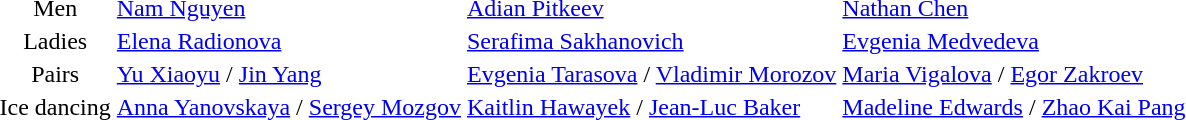<table>
<tr>
<td align=center>Men</td>
<td> <a href='#'>Nam Nguyen</a></td>
<td> <a href='#'>Adian Pitkeev</a></td>
<td> <a href='#'>Nathan Chen</a></td>
</tr>
<tr>
<td align=center>Ladies</td>
<td> <a href='#'>Elena Radionova</a></td>
<td> <a href='#'>Serafima Sakhanovich</a></td>
<td> <a href='#'>Evgenia Medvedeva</a></td>
</tr>
<tr>
<td align=center>Pairs</td>
<td> <a href='#'>Yu Xiaoyu</a> / <a href='#'>Jin Yang</a></td>
<td> <a href='#'>Evgenia Tarasova</a> / <a href='#'>Vladimir Morozov</a></td>
<td> <a href='#'>Maria Vigalova</a> / <a href='#'>Egor Zakroev</a></td>
</tr>
<tr>
<td align=center>Ice dancing</td>
<td> <a href='#'>Anna Yanovskaya</a> / <a href='#'>Sergey Mozgov</a></td>
<td> <a href='#'>Kaitlin Hawayek</a> / <a href='#'>Jean-Luc Baker</a></td>
<td> <a href='#'>Madeline Edwards</a> / <a href='#'>Zhao Kai Pang</a></td>
</tr>
</table>
